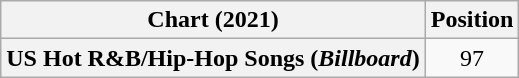<table class="wikitable plainrowheaders" style="text-align:center">
<tr>
<th scope="col">Chart (2021)</th>
<th scope="col">Position</th>
</tr>
<tr>
<th scope="row">US Hot R&B/Hip-Hop Songs (<em>Billboard</em>)</th>
<td>97</td>
</tr>
</table>
